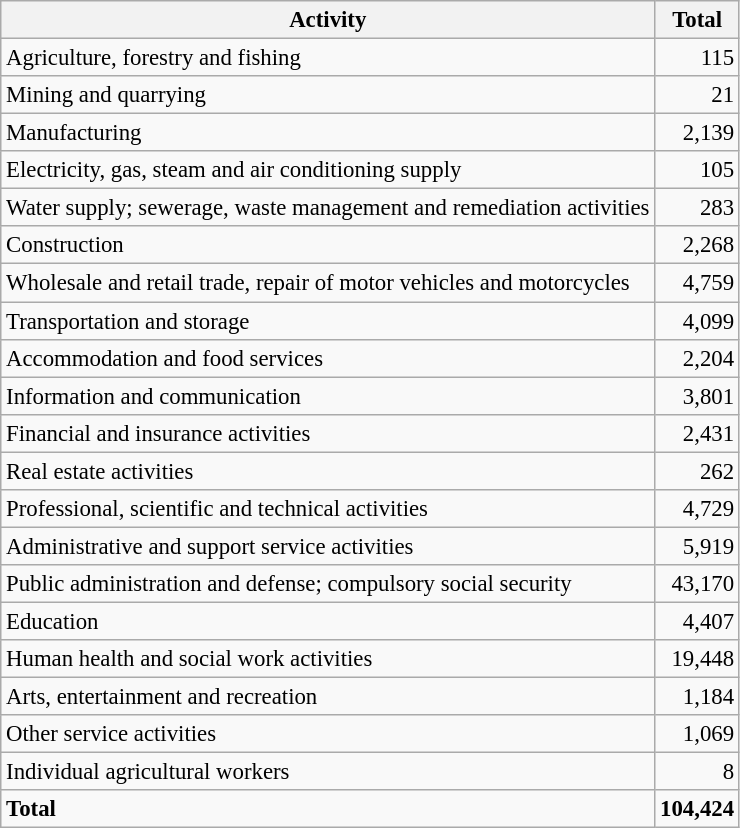<table class="wikitable sortable" style="font-size:95%;">
<tr>
<th>Activity</th>
<th>Total</th>
</tr>
<tr>
<td>Agriculture, forestry and fishing</td>
<td align="right">115</td>
</tr>
<tr>
<td>Mining and quarrying</td>
<td align="right">21</td>
</tr>
<tr>
<td>Manufacturing</td>
<td align="right">2,139</td>
</tr>
<tr>
<td>Electricity, gas, steam and air conditioning supply</td>
<td align="right">105</td>
</tr>
<tr>
<td>Water supply; sewerage, waste management and remediation activities</td>
<td align="right">283</td>
</tr>
<tr>
<td>Construction</td>
<td align="right">2,268</td>
</tr>
<tr>
<td>Wholesale and retail trade, repair of motor vehicles and motorcycles</td>
<td align="right">4,759</td>
</tr>
<tr>
<td>Transportation and storage</td>
<td align="right">4,099</td>
</tr>
<tr>
<td>Accommodation and food services</td>
<td align="right">2,204</td>
</tr>
<tr>
<td>Information and communication</td>
<td align="right">3,801</td>
</tr>
<tr>
<td>Financial and insurance activities</td>
<td align="right">2,431</td>
</tr>
<tr>
<td>Real estate activities</td>
<td align="right">262</td>
</tr>
<tr>
<td>Professional, scientific and technical activities</td>
<td align="right">4,729</td>
</tr>
<tr>
<td>Administrative and support service activities</td>
<td align="right">5,919</td>
</tr>
<tr>
<td>Public administration and defense; compulsory social security</td>
<td align="right">43,170</td>
</tr>
<tr>
<td>Education</td>
<td align="right">4,407</td>
</tr>
<tr>
<td>Human health and social work activities</td>
<td align="right">19,448</td>
</tr>
<tr>
<td>Arts, entertainment and recreation</td>
<td align="right">1,184</td>
</tr>
<tr>
<td>Other service activities</td>
<td align="right">1,069</td>
</tr>
<tr>
<td>Individual agricultural workers</td>
<td align="right">8</td>
</tr>
<tr class="sortbottom">
<td><strong>Total</strong></td>
<td align="right"><strong>104,424</strong></td>
</tr>
</table>
